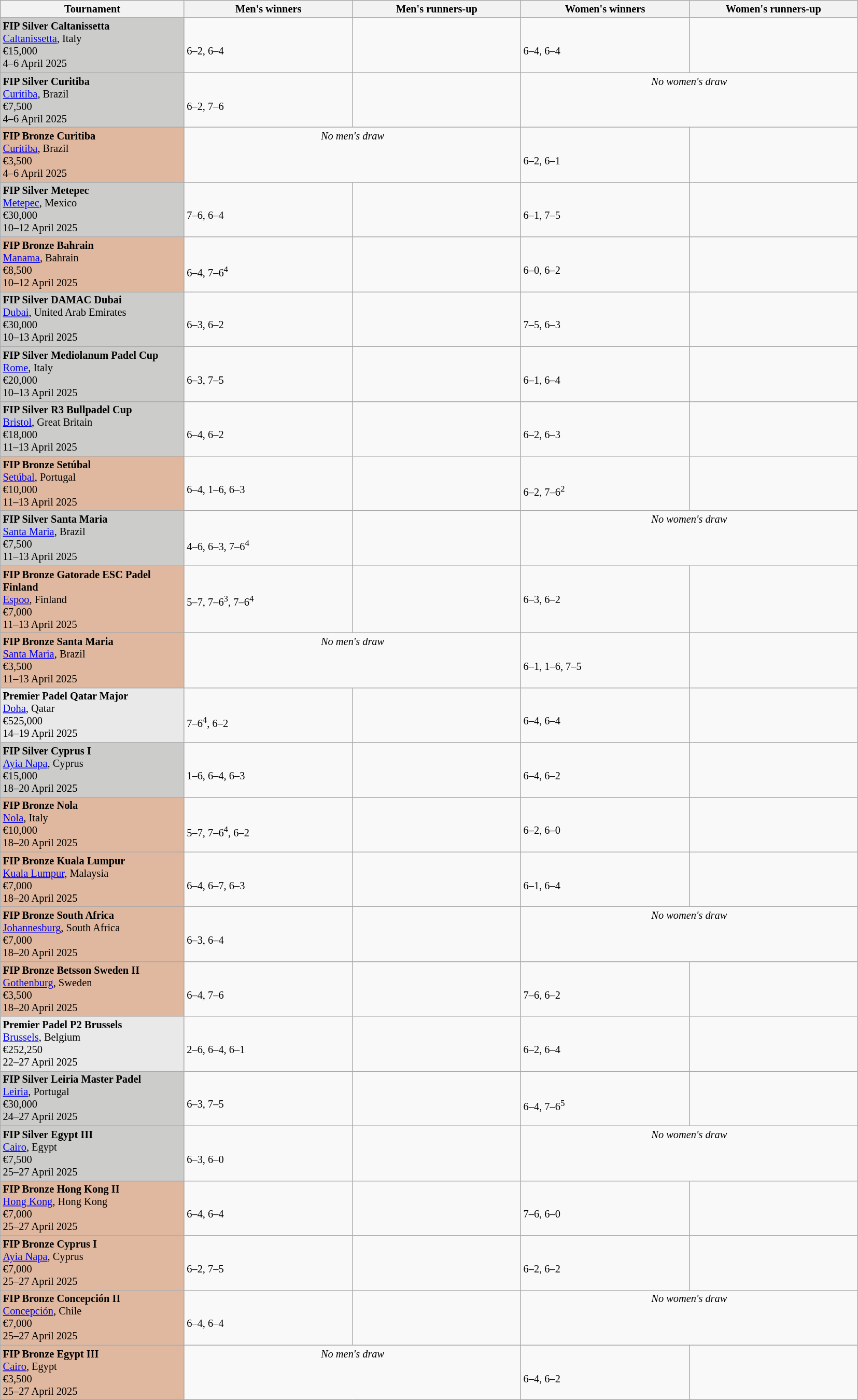<table class="wikitable sortable nowrap" style=font-size:85%>
<tr>
<th width=230>Tournament</th>
<th width=210>Men's winners</th>
<th width=210>Men's runners-up</th>
<th width=210>Women's winners</th>
<th width=210>Women's runners-up</th>
</tr>
<tr valign=top>
<td style="background:#cccdcb;"><strong>FIP Silver Caltanissetta</strong><br><a href='#'>Caltanissetta</a>, Italy<br>€15,000<br>4–6 April 2025</td>
<td><strong><br></strong><br>6–2, 6–4</td>
<td><br></td>
<td><strong><br></strong><br>6–4, 6–4</td>
<td><br></td>
</tr>
<tr valign=top>
<td style="background:#cccdcb;"><strong>FIP Silver Curitiba</strong><br><a href='#'>Curitiba</a>, Brazil<br>€7,500<br>4–6 April 2025</td>
<td><strong><br></strong><br>6–2, 7–6</td>
<td><br></td>
<td colspan=2 align=center><em>No women's draw</em></td>
</tr>
<tr valign=top>
<td style="background:#e0b89f;"><strong>FIP Bronze Curitiba</strong><br><a href='#'>Curitiba</a>, Brazil<br>€3,500<br>4–6 April 2025</td>
<td colspan=2 align=center><em>No men's draw</em></td>
<td><strong><br></strong><br>6–2, 6–1</td>
<td><br></td>
</tr>
<tr valign=top>
<td style="background:#cccdcb;"><strong>FIP Silver Metepec</strong><br><a href='#'>Metepec</a>, Mexico<br>€30,000<br>10–12 April 2025</td>
<td><strong><br></strong><br>7–6, 6–4</td>
<td><br></td>
<td><strong><br></strong><br>6–1, 7–5</td>
<td><br></td>
</tr>
<tr valign=top>
<td style="background:#e0b89f;"><strong>FIP Bronze Bahrain</strong><br><a href='#'>Manama</a>, Bahrain<br>€8,500<br>10–12 April 2025</td>
<td><strong><br></strong><br>6–4, 7–6<sup>4</sup></td>
<td><br></td>
<td><strong><br></strong><br>6–0, 6–2</td>
<td><br></td>
</tr>
<tr valign=top>
<td style="background:#cccdcb;"><strong>FIP Silver DAMAC Dubai</strong><br><a href='#'>Dubai</a>, United Arab Emirates<br>€30,000<br>10–13 April 2025</td>
<td><strong><br></strong><br>6–3, 6–2</td>
<td><br></td>
<td><strong><br></strong><br>7–5, 6–3</td>
<td><br></td>
</tr>
<tr valign=top>
<td style="background:#cccdcb;"><strong>FIP Silver Mediolanum Padel Cup</strong><br><a href='#'>Rome</a>, Italy<br>€20,000<br>10–13 April 2025</td>
<td><strong><br></strong><br>6–3, 7–5</td>
<td><br></td>
<td><strong><br></strong><br>6–1, 6–4</td>
<td><br></td>
</tr>
<tr valign=top>
<td style="background:#cccdcb;"><strong>FIP Silver R3 Bullpadel Cup</strong><br><a href='#'>Bristol</a>, Great Britain<br>€18,000<br>11–13 April 2025</td>
<td><strong><br></strong><br>6–4, 6–2</td>
<td><br></td>
<td><strong><br></strong><br>6–2, 6–3</td>
<td><br></td>
</tr>
<tr valign=top>
<td style="background:#e0b89f;"><strong>FIP Bronze Setúbal</strong><br><a href='#'>Setúbal</a>, Portugal<br>€10,000<br>11–13 April 2025</td>
<td><strong><br></strong><br>6–4, 1–6, 6–3</td>
<td><br></td>
<td><strong><br></strong><br>6–2, 7–6<sup>2</sup></td>
<td><br></td>
</tr>
<tr valign=top>
<td style="background:#cccdcb;"><strong>FIP Silver Santa Maria</strong><br><a href='#'>Santa Maria</a>, Brazil<br>€7,500<br>11–13 April 2025</td>
<td><strong><br></strong><br>4–6, 6–3, 7–6<sup>4</sup></td>
<td><br></td>
<td colspan=2 align=center><em>No women's draw</em></td>
</tr>
<tr valign=top>
<td style="background:#e0b89f;"><strong>FIP Bronze Gatorade ESC Padel Finland</strong><br><a href='#'>Espoo</a>, Finland<br>€7,000<br>11–13 April 2025</td>
<td><strong><br></strong><br>5–7, 7–6<sup>3</sup>, 7–6<sup>4</sup></td>
<td><br></td>
<td><strong><br></strong><br>6–3, 6–2</td>
<td><br></td>
</tr>
<tr valign=top>
<td style="background:#e0b89f;"><strong>FIP Bronze Santa Maria</strong><br><a href='#'>Santa Maria</a>, Brazil<br>€3,500<br>11–13 April 2025</td>
<td colspan=2 align=center><em>No men's draw</em></td>
<td><strong><br></strong><br>6–1, 1–6, 7–5</td>
<td><br></td>
</tr>
<tr valign=top>
<td style="background:#E9E9E9;"><strong>Premier Padel Qatar Major</strong><br><a href='#'>Doha</a>, Qatar<br>€525,000<br>14–19 April 2025</td>
<td><strong><br></strong><br>7–6<sup>4</sup>, 6–2</td>
<td><br></td>
<td><strong><br></strong><br>6–4, 6–4</td>
<td><br></td>
</tr>
<tr valign=top>
<td style="background:#cccdcb;"><strong>FIP Silver Cyprus I</strong><br><a href='#'>Ayia Napa</a>, Cyprus<br>€15,000<br>18–20 April 2025</td>
<td><strong><br></strong><br>1–6, 6–4, 6–3</td>
<td><br></td>
<td><strong><br></strong><br>6–4, 6–2</td>
<td><br></td>
</tr>
<tr valign=top>
<td style="background:#e0b89f;"><strong>FIP Bronze Nola</strong><br><a href='#'>Nola</a>, Italy<br>€10,000<br>18–20 April 2025</td>
<td><strong><br></strong><br>5–7, 7–6<sup>4</sup>, 6–2</td>
<td><br></td>
<td><strong><br></strong><br>6–2, 6–0</td>
<td><br></td>
</tr>
<tr valign=top>
<td style="background:#e0b89f;"><strong>FIP Bronze Kuala Lumpur</strong><br><a href='#'>Kuala Lumpur</a>, Malaysia<br>€7,000<br>18–20 April 2025</td>
<td><strong><br></strong><br>6–4, 6–7, 6–3</td>
<td><br></td>
<td><strong><br></strong><br>6–1, 6–4</td>
<td><br></td>
</tr>
<tr valign=top>
<td style="background:#e0b89f;"><strong>FIP Bronze South Africa</strong><br><a href='#'>Johannesburg</a>, South Africa<br>€7,000<br>18–20 April 2025</td>
<td><strong><br></strong><br>6–3, 6–4</td>
<td><br></td>
<td colspan=2 align=center><em>No women's draw</em></td>
</tr>
<tr valign=top>
<td style="background:#e0b89f;"><strong>FIP Bronze Betsson Sweden II</strong><br><a href='#'>Gothenburg</a>, Sweden<br>€3,500<br>18–20 April 2025</td>
<td><strong><br></strong><br>6–4, 7–6</td>
<td><br></td>
<td><strong><br></strong><br>7–6, 6–2</td>
<td><br></td>
</tr>
<tr valign=top>
<td style="background:#E9E9E9;"><strong>Premier Padel P2 Brussels</strong><br><a href='#'>Brussels</a>, Belgium<br>€252,250<br>22–27 April 2025</td>
<td><strong><br></strong><br>2–6, 6–4, 6–1</td>
<td><br></td>
<td><strong><br></strong><br>6–2, 6–4</td>
<td><br></td>
</tr>
<tr valign=top>
<td style="background:#cccdcb;"><strong>FIP Silver Leiria Master Padel</strong><br><a href='#'>Leiria</a>, Portugal<br>€30,000<br>24–27 April 2025</td>
<td><strong><br></strong><br>6–3, 7–5</td>
<td><br></td>
<td><strong><br></strong><br>6–4, 7–6<sup>5</sup></td>
<td><br></td>
</tr>
<tr valign=top>
<td style="background:#cccdcb;"><strong>FIP Silver Egypt III</strong><br><a href='#'>Cairo</a>, Egypt<br>€7,500<br>25–27 April 2025</td>
<td><strong><br></strong><br>6–3, 6–0</td>
<td><br></td>
<td colspan=2 align=center><em>No women's draw</em></td>
</tr>
<tr valign=top>
<td style="background:#e0b89f;"><strong>FIP Bronze Hong Kong II</strong><br><a href='#'>Hong Kong</a>, Hong Kong<br>€7,000<br>25–27 April 2025</td>
<td><strong><br></strong><br>6–4, 6–4</td>
<td><br></td>
<td><strong><br></strong><br>7–6, 6–0</td>
<td><br></td>
</tr>
<tr valign=top>
<td style="background:#e0b89f;"><strong>FIP Bronze Cyprus I</strong><br><a href='#'>Ayia Napa</a>, Cyprus<br>€7,000<br>25–27 April 2025</td>
<td><strong><br></strong><br>6–2, 7–5</td>
<td><br></td>
<td><strong><br></strong><br>6–2, 6–2</td>
<td><br></td>
</tr>
<tr valign=top>
<td style="background:#e0b89f;"><strong>FIP Bronze Concepción II</strong><br><a href='#'>Concepción</a>, Chile<br>€7,000<br>25–27 April 2025</td>
<td><strong><br></strong><br>6–4, 6–4</td>
<td><br></td>
<td colspan=2 align=center><em>No women's draw</em></td>
</tr>
<tr valign=top>
<td style="background:#e0b89f;"><strong>FIP Bronze Egypt III</strong><br><a href='#'>Cairo</a>, Egypt<br>€3,500<br>25–27 April 2025</td>
<td colspan=2 align=center><em>No men's draw</em></td>
<td><strong><br></strong><br>6–4, 6–2</td>
<td><br></td>
</tr>
</table>
